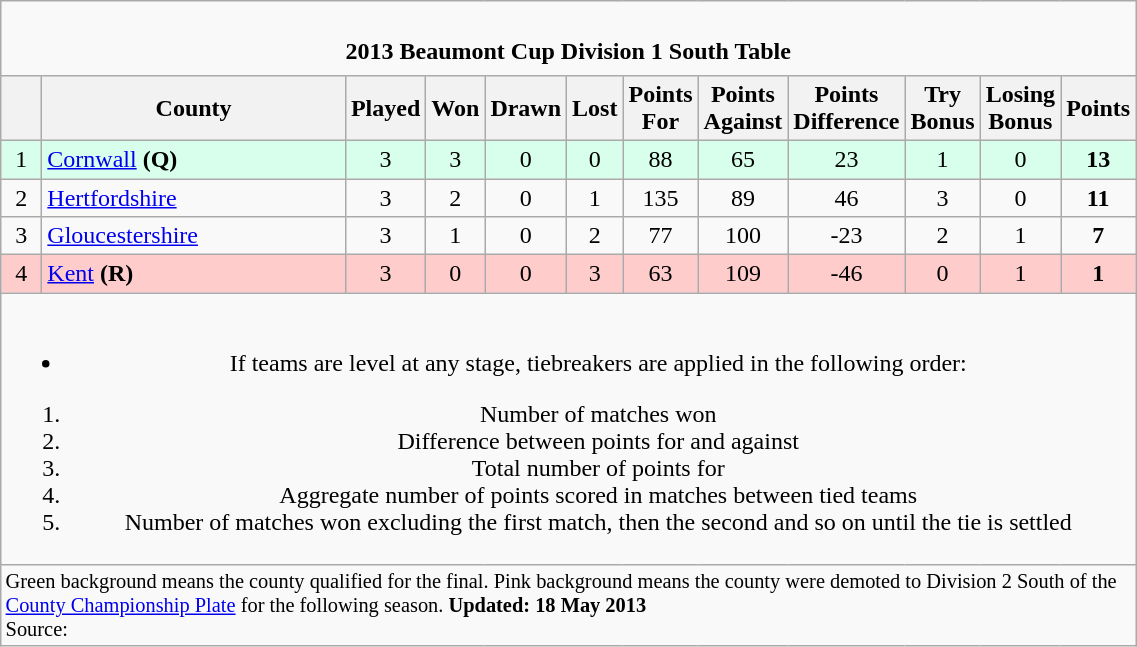<table class="wikitable" style="text-align: center;">
<tr>
<td colspan="15" cellpadding="0" cellspacing="0"><br><table border="0" width="100%" cellpadding="0" cellspacing="0">
<tr>
<td width=20% style="border:0px"></td>
<td style="border:0px"><strong>2013 Beaumont Cup Division 1 South Table</strong></td>
<td width=20% style="border:0px" align=right></td>
</tr>
</table>
</td>
</tr>
<tr>
<th bgcolor="#efefef" width="20"></th>
<th bgcolor="#efefef" width="195">County</th>
<th bgcolor="#efefef" width="20">Played</th>
<th bgcolor="#efefef" width="20">Won</th>
<th bgcolor="#efefef" width="20">Drawn</th>
<th bgcolor="#efefef" width="20">Lost</th>
<th bgcolor="#efefef" width="20">Points For</th>
<th bgcolor="#efefef" width="20">Points Against</th>
<th bgcolor="#efefef" width="20">Points Difference</th>
<th bgcolor="#efefef" width="20">Try Bonus</th>
<th bgcolor="#efefef" width="20">Losing Bonus</th>
<th bgcolor="#efefef" width="20">Points</th>
</tr>
<tr bgcolor=#d8ffeb align=center>
<td>1</td>
<td style="text-align:left;"><a href='#'>Cornwall</a> <strong>(Q)</strong></td>
<td>3</td>
<td>3</td>
<td>0</td>
<td>0</td>
<td>88</td>
<td>65</td>
<td>23</td>
<td>1</td>
<td>0</td>
<td><strong>13</strong></td>
</tr>
<tr>
<td>2</td>
<td style="text-align:left;"><a href='#'>Hertfordshire</a></td>
<td>3</td>
<td>2</td>
<td>0</td>
<td>1</td>
<td>135</td>
<td>89</td>
<td>46</td>
<td>3</td>
<td>0</td>
<td><strong>11</strong></td>
</tr>
<tr>
<td>3</td>
<td style="text-align:left;"><a href='#'>Gloucestershire</a></td>
<td>3</td>
<td>1</td>
<td>0</td>
<td>2</td>
<td>77</td>
<td>100</td>
<td>-23</td>
<td>2</td>
<td>1</td>
<td><strong>7</strong></td>
</tr>
<tr style="background-color:#ffcccc;">
<td>4</td>
<td style="text-align:left;"><a href='#'>Kent</a> <strong>(R)</strong></td>
<td>3</td>
<td>0</td>
<td>0</td>
<td>3</td>
<td>63</td>
<td>109</td>
<td>-46</td>
<td>0</td>
<td>1</td>
<td><strong>1</strong></td>
</tr>
<tr>
<td colspan="15"><br><ul><li>If teams are level at any stage, tiebreakers are applied in the following order:</li></ul><ol><li>Number of matches won</li><li>Difference between points for and against</li><li>Total number of points for</li><li>Aggregate number of points scored in matches between tied teams</li><li>Number of matches won excluding the first match, then the second and so on until the tie is settled</li></ol></td>
</tr>
<tr | style="text-align:left;" |>
<td colspan="15" style="border:0px;font-size:85%;"><span>Green background</span> means the county qualified for the final. <span>Pink background</span> means the county were demoted to Division 2 South of the <a href='#'>County Championship Plate</a> for the following season. <strong>Updated: 18 May 2013</strong><br>Source: </td>
</tr>
</table>
